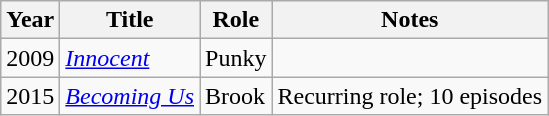<table class="wikitable sortable">
<tr>
<th>Year</th>
<th>Title</th>
<th>Role</th>
<th class="unsortable">Notes</th>
</tr>
<tr>
<td>2009</td>
<td><em><a href='#'>Innocent</a></em></td>
<td>Punky</td>
<td></td>
</tr>
<tr>
<td>2015</td>
<td><em><a href='#'>Becoming Us</a></em></td>
<td>Brook</td>
<td>Recurring role; 10 episodes</td>
</tr>
</table>
